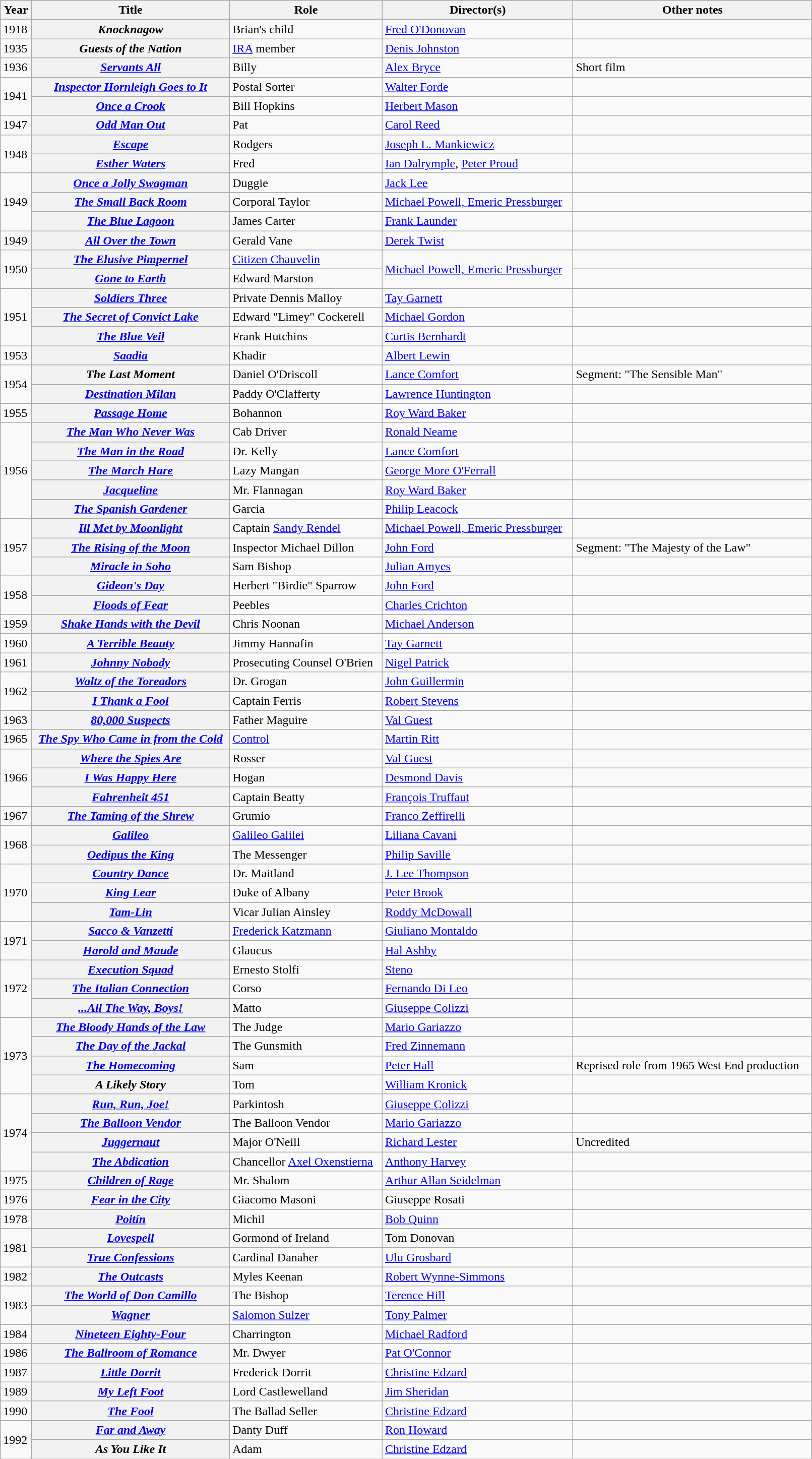<table class="wikitable plainrowheaders sortable" style="margin-right: 0;" width="85%">
<tr>
<th scope="col">Year</th>
<th scope="col">Title</th>
<th scope="col">Role</th>
<th>Director(s)</th>
<th scope="col" class="unsortable">Other notes</th>
</tr>
<tr>
<td>1918</td>
<th scope="row"><em>Knocknagow</em></th>
<td>Brian's child</td>
<td><a href='#'>Fred O'Donovan</a></td>
<td></td>
</tr>
<tr>
<td>1935</td>
<th scope="row"><em>Guests of the Nation</em></th>
<td><a href='#'>IRA</a> member</td>
<td><a href='#'>Denis Johnston</a></td>
<td></td>
</tr>
<tr>
<td>1936</td>
<th scope="row"><em><a href='#'>Servants All</a></em></th>
<td>Billy</td>
<td><a href='#'>Alex Bryce</a></td>
<td>Short film</td>
</tr>
<tr>
<td rowspan="2">1941</td>
<th scope="row"><em><a href='#'>Inspector Hornleigh Goes to It</a></em></th>
<td>Postal Sorter</td>
<td><a href='#'>Walter Forde</a></td>
<td></td>
</tr>
<tr>
<th scope="row"><em><a href='#'>Once a Crook</a></em></th>
<td>Bill Hopkins</td>
<td><a href='#'>Herbert Mason</a></td>
<td></td>
</tr>
<tr>
<td>1947</td>
<th scope="row"><em><a href='#'>Odd Man Out</a></em></th>
<td>Pat</td>
<td><a href='#'>Carol Reed</a></td>
<td></td>
</tr>
<tr>
<td rowspan="2">1948</td>
<th scope="row"><em><a href='#'>Escape</a></em></th>
<td>Rodgers</td>
<td><a href='#'>Joseph L. Mankiewicz</a></td>
<td></td>
</tr>
<tr>
<th scope="row"><em><a href='#'>Esther Waters</a></em></th>
<td>Fred</td>
<td><a href='#'>Ian Dalrymple</a>, <a href='#'>Peter Proud</a></td>
<td></td>
</tr>
<tr>
<td rowspan="3">1949</td>
<th scope="row"><em><a href='#'>Once a Jolly Swagman</a></em></th>
<td>Duggie</td>
<td><a href='#'>Jack Lee</a></td>
<td></td>
</tr>
<tr>
<th scope="row"><em><a href='#'>The Small Back Room</a></em></th>
<td>Corporal Taylor</td>
<td><a href='#'>Michael Powell, Emeric Pressburger</a></td>
<td></td>
</tr>
<tr>
<th scope="row"><em><a href='#'>The Blue Lagoon</a></em></th>
<td>James Carter</td>
<td><a href='#'>Frank Launder</a></td>
<td></td>
</tr>
<tr>
<td>1949</td>
<th scope="row"><em><a href='#'>All Over the Town</a></em></th>
<td>Gerald Vane</td>
<td><a href='#'>Derek Twist</a></td>
<td></td>
</tr>
<tr>
<td rowspan="2">1950</td>
<th scope="row"><em><a href='#'>The Elusive Pimpernel</a></em></th>
<td><a href='#'>Citizen Chauvelin</a></td>
<td rowspan="2"><a href='#'>Michael Powell, Emeric Pressburger</a></td>
<td></td>
</tr>
<tr>
<th scope="row"><a href='#'><em>Gone to Earth</em></a></th>
<td>Edward Marston</td>
<td></td>
</tr>
<tr>
<td rowspan="3">1951</td>
<th scope="row"><em><a href='#'>Soldiers Three</a></em></th>
<td>Private Dennis Malloy</td>
<td><a href='#'>Tay Garnett</a></td>
<td></td>
</tr>
<tr>
<th scope="row"><em><a href='#'>The Secret of Convict Lake</a></em></th>
<td>Edward "Limey" Cockerell</td>
<td><a href='#'>Michael Gordon</a></td>
<td></td>
</tr>
<tr>
<th scope="row"><em><a href='#'>The Blue Veil</a></em></th>
<td>Frank Hutchins</td>
<td><a href='#'>Curtis Bernhardt</a></td>
<td></td>
</tr>
<tr>
<td>1953</td>
<th scope="row"><em><a href='#'>Saadia</a></em></th>
<td>Khadir</td>
<td><a href='#'>Albert Lewin</a></td>
<td></td>
</tr>
<tr>
<td rowspan="2">1954</td>
<th scope="row"><em>The Last Moment</em></th>
<td>Daniel O'Driscoll</td>
<td><a href='#'>Lance Comfort</a></td>
<td>Segment: "The Sensible Man"</td>
</tr>
<tr>
<th scope="row"><em><a href='#'>Destination Milan</a></em></th>
<td>Paddy O'Clafferty</td>
<td><a href='#'>Lawrence Huntington</a></td>
<td></td>
</tr>
<tr>
<td>1955</td>
<th scope="row"><em><a href='#'>Passage Home</a></em></th>
<td>Bohannon</td>
<td><a href='#'>Roy Ward Baker</a></td>
<td></td>
</tr>
<tr>
<td rowspan="5">1956</td>
<th scope="row"><em><a href='#'>The Man Who Never Was</a></em></th>
<td>Cab Driver</td>
<td><a href='#'>Ronald Neame</a></td>
<td></td>
</tr>
<tr>
<th scope="row"><em><a href='#'>The Man in the Road</a></em></th>
<td>Dr. Kelly</td>
<td><a href='#'>Lance Comfort</a></td>
<td></td>
</tr>
<tr>
<th scope="row"><em><a href='#'>The March Hare</a></em></th>
<td>Lazy Mangan</td>
<td><a href='#'>George More O'Ferrall</a></td>
<td></td>
</tr>
<tr>
<th scope="row"><em><a href='#'>Jacqueline</a></em></th>
<td>Mr. Flannagan</td>
<td><a href='#'>Roy Ward Baker</a></td>
<td></td>
</tr>
<tr>
<th scope="row"><em><a href='#'>The Spanish Gardener</a></em></th>
<td>Garcia</td>
<td><a href='#'>Philip Leacock</a></td>
<td></td>
</tr>
<tr>
<td rowspan="3">1957</td>
<th scope="row"><em><a href='#'>Ill Met by Moonlight</a></em></th>
<td>Captain <a href='#'>Sandy Rendel</a></td>
<td><a href='#'>Michael Powell, Emeric Pressburger</a></td>
<td></td>
</tr>
<tr>
<th scope="row"><em><a href='#'>The Rising of the Moon</a></em></th>
<td>Inspector Michael Dillon</td>
<td><a href='#'>John Ford</a></td>
<td>Segment: "The Majesty of the Law"</td>
</tr>
<tr>
<th scope="row"><em><a href='#'>Miracle in Soho</a></em></th>
<td>Sam Bishop</td>
<td><a href='#'>Julian Amyes</a></td>
<td></td>
</tr>
<tr>
<td rowspan="2">1958</td>
<th scope="row"><em><a href='#'>Gideon's Day</a></em></th>
<td>Herbert "Birdie" Sparrow</td>
<td><a href='#'>John Ford</a></td>
<td></td>
</tr>
<tr>
<th scope="row"><em><a href='#'>Floods of Fear</a></em></th>
<td>Peebles</td>
<td><a href='#'>Charles Crichton</a></td>
<td></td>
</tr>
<tr>
<td>1959</td>
<th scope="row"><em><a href='#'>Shake Hands with the Devil</a></em></th>
<td>Chris Noonan</td>
<td><a href='#'>Michael Anderson</a></td>
<td></td>
</tr>
<tr>
<td>1960</td>
<th scope="row"><em><a href='#'>A Terrible Beauty</a></em></th>
<td>Jimmy Hannafin</td>
<td><a href='#'>Tay Garnett</a></td>
<td></td>
</tr>
<tr>
<td>1961</td>
<th scope="row"><em><a href='#'>Johnny Nobody</a></em></th>
<td>Prosecuting Counsel O'Brien</td>
<td><a href='#'>Nigel Patrick</a></td>
<td></td>
</tr>
<tr>
<td rowspan="2">1962</td>
<th scope="row"><em><a href='#'>Waltz of the Toreadors</a></em></th>
<td>Dr. Grogan</td>
<td><a href='#'>John Guillermin</a></td>
<td></td>
</tr>
<tr>
<th scope="row"><em><a href='#'>I Thank a Fool</a></em></th>
<td>Captain Ferris</td>
<td><a href='#'>Robert Stevens</a></td>
<td></td>
</tr>
<tr>
<td>1963</td>
<th scope="row"><em><a href='#'>80,000 Suspects</a></em></th>
<td>Father Maguire</td>
<td><a href='#'>Val Guest</a></td>
<td></td>
</tr>
<tr>
<td>1965</td>
<th scope="row"><em><a href='#'>The Spy Who Came in from the Cold</a></em></th>
<td><a href='#'>Control</a></td>
<td><a href='#'>Martin Ritt</a></td>
<td></td>
</tr>
<tr>
<td rowspan="3">1966</td>
<th scope="row"><em><a href='#'>Where the Spies Are</a></em></th>
<td>Rosser</td>
<td><a href='#'>Val Guest</a></td>
<td></td>
</tr>
<tr>
<th scope="row"><em><a href='#'>I Was Happy Here</a></em></th>
<td>Hogan</td>
<td><a href='#'>Desmond Davis</a></td>
<td></td>
</tr>
<tr>
<th scope="row"><em><a href='#'>Fahrenheit 451</a></em></th>
<td>Captain Beatty</td>
<td><a href='#'>François Truffaut</a></td>
<td></td>
</tr>
<tr>
<td>1967</td>
<th scope="row"><em><a href='#'>The Taming of the Shrew</a></em></th>
<td>Grumio</td>
<td><a href='#'>Franco Zeffirelli</a></td>
<td></td>
</tr>
<tr>
<td rowspan="2">1968</td>
<th scope="row"><em><a href='#'>Galileo</a></em></th>
<td><a href='#'>Galileo Galilei</a></td>
<td><a href='#'>Liliana Cavani</a></td>
<td></td>
</tr>
<tr>
<th scope="row"><em><a href='#'>Oedipus the King</a></em></th>
<td>The Messenger</td>
<td><a href='#'>Philip Saville</a></td>
<td></td>
</tr>
<tr>
<td rowspan="3">1970</td>
<th scope="row"><em><a href='#'>Country Dance</a></em></th>
<td>Dr. Maitland</td>
<td><a href='#'>J. Lee Thompson</a></td>
<td></td>
</tr>
<tr>
<th scope="row"><em><a href='#'>King Lear</a></em></th>
<td>Duke of Albany</td>
<td><a href='#'>Peter Brook</a></td>
<td></td>
</tr>
<tr>
<th scope="row"><em><a href='#'>Tam-Lin</a></em></th>
<td>Vicar Julian Ainsley</td>
<td><a href='#'>Roddy McDowall</a></td>
<td></td>
</tr>
<tr>
<td rowspan="2">1971</td>
<th scope="row"><a href='#'><em>Sacco & Vanzetti</em></a></th>
<td><a href='#'>Frederick Katzmann</a></td>
<td><a href='#'>Giuliano Montaldo</a></td>
<td></td>
</tr>
<tr>
<th scope="row"><em><a href='#'>Harold and Maude</a></em></th>
<td>Glaucus</td>
<td><a href='#'>Hal Ashby</a></td>
<td></td>
</tr>
<tr>
<td rowspan="3">1972</td>
<th scope="row"><em><a href='#'>Execution Squad</a></em></th>
<td>Ernesto Stolfi</td>
<td><a href='#'>Steno</a></td>
<td></td>
</tr>
<tr>
<th scope="row"><em><a href='#'>The Italian Connection</a></em></th>
<td>Corso</td>
<td><a href='#'>Fernando Di Leo</a></td>
<td></td>
</tr>
<tr>
<th scope="row"><em><a href='#'>...All The Way, Boys!</a></em></th>
<td>Matto</td>
<td><a href='#'>Giuseppe Colizzi</a></td>
<td></td>
</tr>
<tr>
<td rowspan="4">1973</td>
<th scope="row"><em><a href='#'>The Bloody Hands of the Law</a></em></th>
<td>The Judge</td>
<td><a href='#'>Mario Gariazzo</a></td>
<td></td>
</tr>
<tr>
<th scope="row"><em><a href='#'>The Day of the Jackal</a></em></th>
<td>The Gunsmith</td>
<td><a href='#'>Fred Zinnemann</a></td>
<td></td>
</tr>
<tr>
<th scope="row"><em><a href='#'>The Homecoming</a></em></th>
<td>Sam</td>
<td><a href='#'>Peter Hall</a></td>
<td>Reprised role from 1965 West End production</td>
</tr>
<tr>
<th scope="row"><em>A Likely Story</em></th>
<td>Tom</td>
<td><a href='#'>William Kronick</a></td>
<td></td>
</tr>
<tr>
<td rowspan="4">1974</td>
<th scope="row"><em><a href='#'>Run, Run, Joe!</a></em></th>
<td>Parkintosh</td>
<td><a href='#'>Giuseppe Colizzi</a></td>
<td></td>
</tr>
<tr>
<th scope="row"><em><a href='#'>The Balloon Vendor</a></em></th>
<td>The Balloon Vendor</td>
<td><a href='#'>Mario Gariazzo</a></td>
<td></td>
</tr>
<tr>
<th scope="row"><em><a href='#'>Juggernaut</a></em></th>
<td>Major O'Neill</td>
<td><a href='#'>Richard Lester</a></td>
<td>Uncredited</td>
</tr>
<tr>
<th scope="row"><em><a href='#'>The Abdication</a></em></th>
<td>Chancellor <a href='#'>Axel Oxenstierna</a></td>
<td><a href='#'>Anthony Harvey</a></td>
<td></td>
</tr>
<tr>
<td>1975</td>
<th scope="row"><em><a href='#'>Children of Rage</a></em></th>
<td>Mr. Shalom</td>
<td><a href='#'>Arthur Allan Seidelman</a></td>
<td></td>
</tr>
<tr>
<td>1976</td>
<th scope="row"><em><a href='#'>Fear in the City</a></em></th>
<td>Giacomo Masoni</td>
<td>Giuseppe Rosati</td>
<td></td>
</tr>
<tr>
<td>1978</td>
<th scope="row"><a href='#'><em>Poitín</em></a></th>
<td>Michil</td>
<td><a href='#'>Bob Quinn</a></td>
<td></td>
</tr>
<tr>
<td rowspan="2">1981</td>
<th scope="row"><em><a href='#'>Lovespell</a></em></th>
<td>Gormond of Ireland</td>
<td>Tom Donovan</td>
<td></td>
</tr>
<tr>
<th scope="row"><em><a href='#'>True Confessions</a></em></th>
<td>Cardinal Danaher</td>
<td><a href='#'>Ulu Grosbard</a></td>
<td></td>
</tr>
<tr>
<td>1982</td>
<th scope="row"><em><a href='#'>The Outcasts</a></em></th>
<td>Myles Keenan</td>
<td><a href='#'>Robert Wynne-Simmons</a></td>
<td></td>
</tr>
<tr>
<td rowspan="2">1983</td>
<th scope="row"><em><a href='#'>The World of Don Camillo</a></em></th>
<td>The Bishop</td>
<td><a href='#'>Terence Hill</a></td>
<td></td>
</tr>
<tr>
<th scope="row"><a href='#'><em>Wagner</em></a></th>
<td><a href='#'>Salomon Sulzer</a></td>
<td><a href='#'>Tony Palmer</a></td>
<td></td>
</tr>
<tr>
<td>1984</td>
<th scope="row"><em><a href='#'>Nineteen Eighty-Four</a></em></th>
<td>Charrington</td>
<td><a href='#'>Michael Radford</a></td>
<td></td>
</tr>
<tr>
<td>1986</td>
<th scope="row"><em><a href='#'>The Ballroom of Romance</a></em></th>
<td>Mr. Dwyer</td>
<td><a href='#'>Pat O'Connor</a></td>
<td></td>
</tr>
<tr>
<td>1987</td>
<th scope="row"><em><a href='#'>Little Dorrit</a></em></th>
<td>Frederick Dorrit</td>
<td><a href='#'>Christine Edzard</a></td>
<td></td>
</tr>
<tr>
<td>1989</td>
<th scope="row"><em><a href='#'>My Left Foot</a></em></th>
<td>Lord Castlewelland</td>
<td><a href='#'>Jim Sheridan</a></td>
<td></td>
</tr>
<tr>
<td>1990</td>
<th scope="row"><em><a href='#'>The Fool</a></em></th>
<td>The Ballad Seller</td>
<td><a href='#'>Christine Edzard</a></td>
<td></td>
</tr>
<tr>
<td rowspan="2">1992</td>
<th scope="row"><em><a href='#'>Far and Away</a></em></th>
<td>Danty Duff</td>
<td><a href='#'>Ron Howard</a></td>
<td></td>
</tr>
<tr>
<th scope="row"><em>As You Like It</em></th>
<td>Adam</td>
<td><a href='#'>Christine Edzard</a></td>
<td></td>
</tr>
</table>
